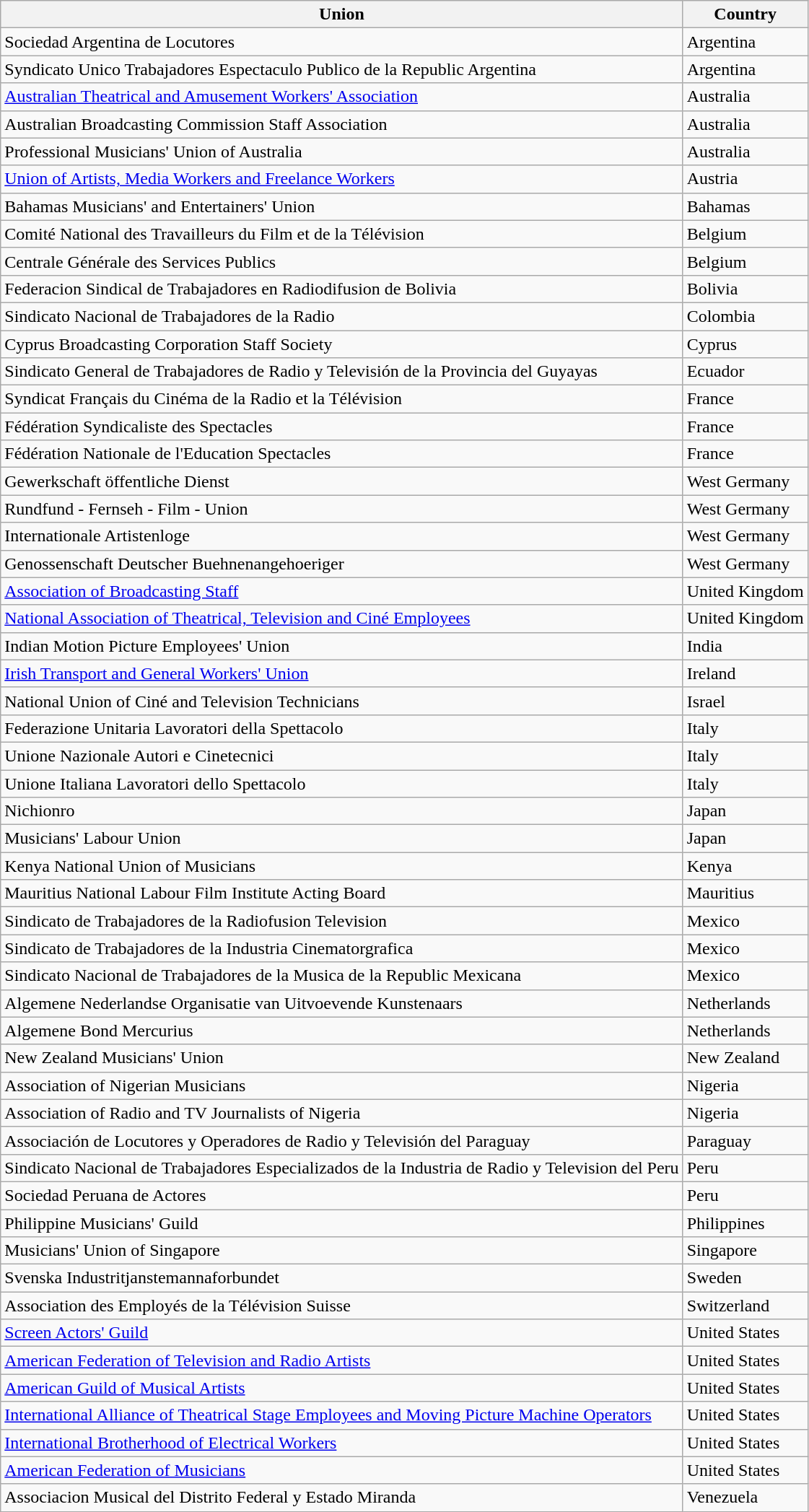<table class="wikitable sortable">
<tr>
<th>Union</th>
<th>Country</th>
</tr>
<tr>
<td>Sociedad Argentina de Locutores</td>
<td>Argentina</td>
</tr>
<tr>
<td>Syndicato Unico Trabajadores Espectaculo Publico de la Republic Argentina</td>
<td>Argentina</td>
</tr>
<tr>
<td><a href='#'>Australian Theatrical and Amusement Workers' Association</a></td>
<td>Australia</td>
</tr>
<tr>
<td>Australian Broadcasting Commission Staff Association</td>
<td>Australia</td>
</tr>
<tr>
<td>Professional Musicians' Union of Australia</td>
<td>Australia</td>
</tr>
<tr>
<td><a href='#'>Union of Artists, Media Workers and Freelance Workers</a></td>
<td>Austria</td>
</tr>
<tr>
<td>Bahamas Musicians' and Entertainers' Union</td>
<td>Bahamas</td>
</tr>
<tr>
<td>Comité National des Travailleurs du Film et de la Télévision</td>
<td>Belgium</td>
</tr>
<tr>
<td>Centrale Générale des Services Publics</td>
<td>Belgium</td>
</tr>
<tr>
<td>Federacion Sindical de Trabajadores en Radiodifusion de Bolivia</td>
<td>Bolivia</td>
</tr>
<tr>
<td>Sindicato Nacional de Trabajadores de la Radio</td>
<td>Colombia</td>
</tr>
<tr>
<td>Cyprus Broadcasting Corporation Staff Society</td>
<td>Cyprus</td>
</tr>
<tr>
<td>Sindicato General de Trabajadores de Radio y Televisión de la Provincia del Guyayas</td>
<td>Ecuador</td>
</tr>
<tr>
<td>Syndicat Français du Cinéma de la Radio et la Télévision</td>
<td>France</td>
</tr>
<tr>
<td>Fédération Syndicaliste des Spectacles</td>
<td>France</td>
</tr>
<tr>
<td>Fédération Nationale de l'Education Spectacles</td>
<td>France</td>
</tr>
<tr>
<td>Gewerkschaft öffentliche Dienst</td>
<td>West Germany</td>
</tr>
<tr>
<td>Rundfund - Fernseh - Film - Union</td>
<td>West Germany</td>
</tr>
<tr>
<td>Internationale Artistenloge</td>
<td>West Germany</td>
</tr>
<tr>
<td>Genossenschaft Deutscher Buehnenangehoeriger</td>
<td>West Germany</td>
</tr>
<tr>
<td><a href='#'>Association of Broadcasting Staff</a></td>
<td>United Kingdom</td>
</tr>
<tr>
<td><a href='#'>National Association of Theatrical, Television and Ciné Employees</a></td>
<td>United Kingdom</td>
</tr>
<tr>
<td>Indian Motion Picture Employees' Union</td>
<td>India</td>
</tr>
<tr>
<td><a href='#'>Irish Transport and General Workers' Union</a></td>
<td>Ireland</td>
</tr>
<tr>
<td>National Union of Ciné and Television Technicians</td>
<td>Israel</td>
</tr>
<tr>
<td>Federazione Unitaria Lavoratori della Spettacolo</td>
<td>Italy</td>
</tr>
<tr>
<td>Unione Nazionale Autori e Cinetecnici</td>
<td>Italy</td>
</tr>
<tr>
<td>Unione Italiana Lavoratori dello Spettacolo</td>
<td>Italy</td>
</tr>
<tr>
<td>Nichionro</td>
<td>Japan</td>
</tr>
<tr>
<td>Musicians' Labour Union</td>
<td>Japan</td>
</tr>
<tr>
<td>Kenya National Union of Musicians</td>
<td>Kenya</td>
</tr>
<tr>
<td>Mauritius National Labour Film Institute Acting Board</td>
<td>Mauritius</td>
</tr>
<tr>
<td>Sindicato de Trabajadores de la Radiofusion Television</td>
<td>Mexico</td>
</tr>
<tr>
<td>Sindicato de Trabajadores de la Industria Cinematorgrafica</td>
<td>Mexico</td>
</tr>
<tr>
<td>Sindicato Nacional de Trabajadores de la Musica de la Republic Mexicana</td>
<td>Mexico</td>
</tr>
<tr>
<td>Algemene Nederlandse Organisatie van Uitvoevende Kunstenaars</td>
<td>Netherlands</td>
</tr>
<tr>
<td>Algemene Bond Mercurius</td>
<td>Netherlands</td>
</tr>
<tr>
<td>New Zealand Musicians' Union</td>
<td>New Zealand</td>
</tr>
<tr>
<td>Association of Nigerian Musicians</td>
<td>Nigeria</td>
</tr>
<tr>
<td>Association of Radio and TV Journalists of Nigeria</td>
<td>Nigeria</td>
</tr>
<tr>
<td>Associación de Locutores y Operadores de Radio y Televisión del Paraguay</td>
<td>Paraguay</td>
</tr>
<tr>
<td>Sindicato Nacional de Trabajadores Especializados de la Industria de Radio y Television del Peru</td>
<td>Peru</td>
</tr>
<tr>
<td>Sociedad Peruana de Actores</td>
<td>Peru</td>
</tr>
<tr>
<td>Philippine Musicians' Guild</td>
<td>Philippines</td>
</tr>
<tr>
<td>Musicians' Union of Singapore</td>
<td>Singapore</td>
</tr>
<tr>
<td>Svenska Industritjanstemannaforbundet</td>
<td>Sweden</td>
</tr>
<tr>
<td>Association des Employés de la Télévision Suisse</td>
<td>Switzerland</td>
</tr>
<tr>
<td><a href='#'>Screen Actors' Guild</a></td>
<td>United States</td>
</tr>
<tr>
<td><a href='#'>American Federation of Television and Radio Artists</a></td>
<td>United States</td>
</tr>
<tr>
<td><a href='#'>American Guild of Musical Artists</a></td>
<td>United States</td>
</tr>
<tr>
<td><a href='#'>International Alliance of Theatrical Stage Employees and Moving Picture Machine Operators</a></td>
<td>United States</td>
</tr>
<tr>
<td><a href='#'>International Brotherhood of Electrical Workers</a></td>
<td>United States</td>
</tr>
<tr>
<td><a href='#'>American Federation of Musicians</a></td>
<td>United States</td>
</tr>
<tr>
<td>Associacion Musical del Distrito Federal y Estado Miranda</td>
<td>Venezuela</td>
</tr>
</table>
